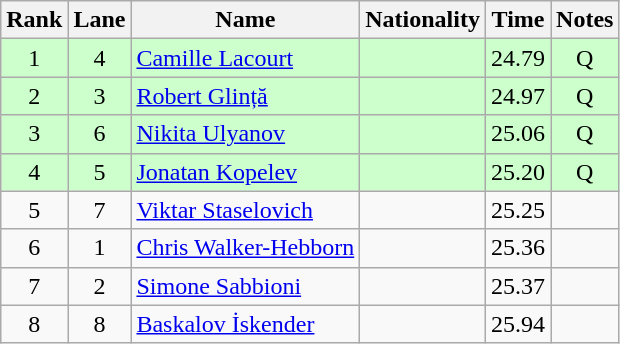<table class="wikitable sortable" style="text-align:center">
<tr>
<th>Rank</th>
<th>Lane</th>
<th>Name</th>
<th>Nationality</th>
<th>Time</th>
<th>Notes</th>
</tr>
<tr bgcolor=ccffcc>
<td>1</td>
<td>4</td>
<td align=left><a href='#'>Camille Lacourt</a></td>
<td align=left></td>
<td>24.79</td>
<td>Q</td>
</tr>
<tr bgcolor=ccffcc>
<td>2</td>
<td>3</td>
<td align=left><a href='#'>Robert Glință</a></td>
<td align=left></td>
<td>24.97</td>
<td>Q</td>
</tr>
<tr bgcolor=ccffcc>
<td>3</td>
<td>6</td>
<td align=left><a href='#'>Nikita Ulyanov</a></td>
<td align=left></td>
<td>25.06</td>
<td>Q</td>
</tr>
<tr bgcolor=ccffcc>
<td>4</td>
<td>5</td>
<td align=left><a href='#'>Jonatan Kopelev</a></td>
<td align=left></td>
<td>25.20</td>
<td>Q</td>
</tr>
<tr>
<td>5</td>
<td>7</td>
<td align=left><a href='#'>Viktar Staselovich</a></td>
<td align=left></td>
<td>25.25</td>
<td></td>
</tr>
<tr>
<td>6</td>
<td>1</td>
<td align=left><a href='#'>Chris Walker-Hebborn</a></td>
<td align=left></td>
<td>25.36</td>
<td></td>
</tr>
<tr>
<td>7</td>
<td>2</td>
<td align=left><a href='#'>Simone Sabbioni</a></td>
<td align=left></td>
<td>25.37</td>
<td></td>
</tr>
<tr>
<td>8</td>
<td>8</td>
<td align=left><a href='#'>Baskalov İskender</a></td>
<td align=left></td>
<td>25.94</td>
<td></td>
</tr>
</table>
